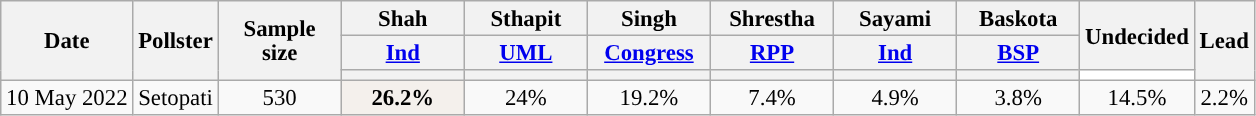<table class="wikitable sortable" style="text-align:center;font-size:95%;line-height:16px">
<tr>
<th rowspan="3">Date</th>
<th rowspan="3">Pollster</th>
<th rowspan="3" style="width:75px;">Sample size</th>
<th style="width:75px;">Shah</th>
<th style="width:75px;">Sthapit</th>
<th style="width:75px;">Singh</th>
<th style="width:75px;">Shrestha</th>
<th style="width:75px;">Sayami</th>
<th style="width:75px;">Baskota</th>
<th rowspan="2">Undecided</th>
<th rowspan="3">Lead</th>
</tr>
<tr>
<th><a href='#'>Ind</a></th>
<th><a href='#'>UML</a></th>
<th><a href='#'>Congress</a></th>
<th><a href='#'>RPP</a></th>
<th><a href='#'>Ind</a></th>
<th><a href='#'>BSP</a></th>
</tr>
<tr>
<th style="background:"></th>
<th style="background:"></th>
<th style="background:"></th>
<th style="background:"></th>
<th style="background:"></th>
<th style="background:"></th>
<th style="background:white"></th>
</tr>
<tr>
<td>10 May 2022</td>
<td>Setopati</td>
<td>530</td>
<td style="background:#f4f0ec;"><strong>26.2%</strong></td>
<td>24%</td>
<td>19.2%</td>
<td>7.4%</td>
<td>4.9%</td>
<td>3.8%</td>
<td>14.5%</td>
<td style="background:">2.2%</td>
</tr>
</table>
